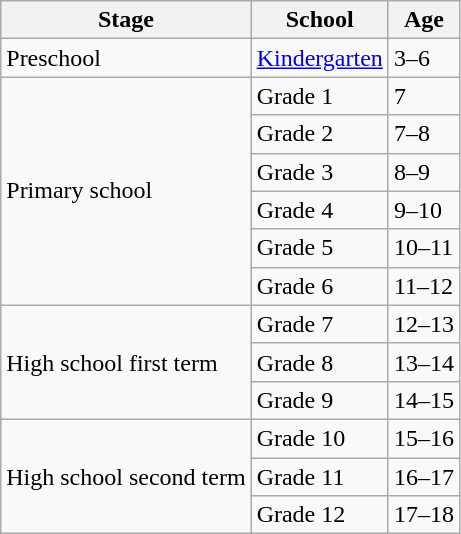<table class="wikitable">
<tr>
<th>Stage</th>
<th>School</th>
<th>Age</th>
</tr>
<tr>
<td>Preschool</td>
<td><a href='#'>Kindergarten</a></td>
<td>3–6</td>
</tr>
<tr>
<td rowspan="6">Primary school</td>
<td>Grade 1</td>
<td>7</td>
</tr>
<tr>
<td>Grade 2</td>
<td>7–8</td>
</tr>
<tr>
<td>Grade 3</td>
<td>8–9</td>
</tr>
<tr>
<td>Grade 4</td>
<td>9–10</td>
</tr>
<tr>
<td>Grade 5</td>
<td>10–11</td>
</tr>
<tr>
<td>Grade 6</td>
<td>11–12</td>
</tr>
<tr>
<td rowspan="3">High school first term</td>
<td>Grade 7</td>
<td>12–13</td>
</tr>
<tr>
<td>Grade 8</td>
<td>13–14</td>
</tr>
<tr>
<td>Grade 9</td>
<td>14–15</td>
</tr>
<tr>
<td rowspan="3">High school second term</td>
<td>Grade 10</td>
<td>15–16</td>
</tr>
<tr>
<td>Grade 11</td>
<td>16–17</td>
</tr>
<tr>
<td>Grade 12</td>
<td>17–18</td>
</tr>
</table>
